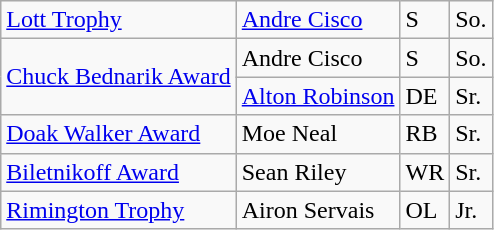<table class="wikitable">
<tr>
<td><a href='#'>Lott Trophy</a></td>
<td><a href='#'>Andre Cisco</a></td>
<td>S</td>
<td>So.</td>
</tr>
<tr>
<td rowspan=2><a href='#'>Chuck Bednarik Award</a></td>
<td>Andre Cisco</td>
<td>S</td>
<td>So.</td>
</tr>
<tr>
<td><a href='#'>Alton Robinson</a></td>
<td>DE</td>
<td>Sr.</td>
</tr>
<tr>
<td><a href='#'>Doak Walker Award</a></td>
<td>Moe Neal</td>
<td>RB</td>
<td>Sr.</td>
</tr>
<tr>
<td><a href='#'>Biletnikoff Award</a></td>
<td>Sean Riley</td>
<td>WR</td>
<td>Sr.</td>
</tr>
<tr>
<td><a href='#'>Rimington Trophy</a></td>
<td>Airon Servais</td>
<td>OL</td>
<td> Jr.</td>
</tr>
</table>
